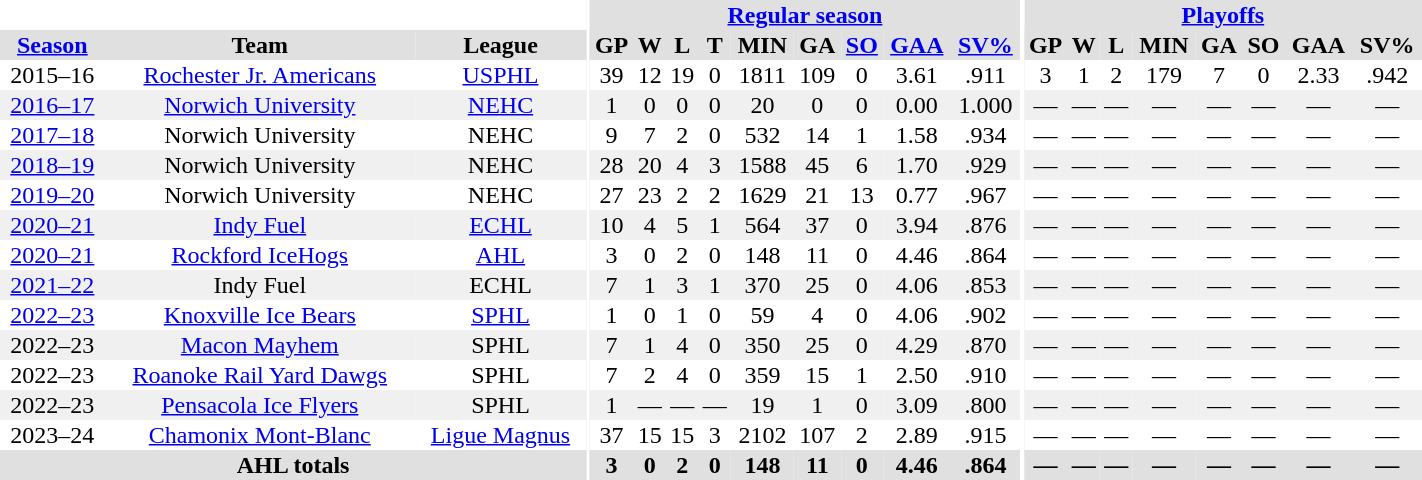<table border="0" cellpadding="1" cellspacing="0" style="text-align:center; width:75%">
<tr bgcolor="#e0e0e0">
<th colspan="3" bgcolor="#ffffff"></th>
<th rowspan="99" bgcolor="#ffffff"></th>
<th colspan="9"><a href='#'>Regular season</a></th>
<th rowspan="99" bgcolor="#ffffff"></th>
<th colspan="8"><a href='#'>Playoffs</a></th>
</tr>
<tr bgcolor="#e0e0e0">
<th><a href='#'>Season</a></th>
<th>Team</th>
<th>League</th>
<th>GP</th>
<th>W</th>
<th>L</th>
<th>T</th>
<th>MIN</th>
<th>GA</th>
<th><a href='#'>SO</a></th>
<th><a href='#'>GAA</a></th>
<th><a href='#'>SV%</a></th>
<th>GP</th>
<th>W</th>
<th>L</th>
<th>MIN</th>
<th>GA</th>
<th>SO</th>
<th>GAA</th>
<th>SV%</th>
</tr>
<tr>
<td>2015–16</td>
<td><a href='#'>Rochester Jr. Americans</a></td>
<td><a href='#'>USPHL</a></td>
<td>39</td>
<td>12</td>
<td>19</td>
<td>0</td>
<td>1811</td>
<td>109</td>
<td>0</td>
<td>3.61</td>
<td>.911</td>
<td>3</td>
<td>1</td>
<td>2</td>
<td>179</td>
<td>7</td>
<td>0</td>
<td>2.33</td>
<td>.942</td>
</tr>
<tr bgcolor="f0f0f0">
<td><a href='#'>2016–17</a></td>
<td><a href='#'>Norwich University</a></td>
<td><a href='#'>NEHC</a></td>
<td>1</td>
<td>0</td>
<td>0</td>
<td>0</td>
<td>20</td>
<td>0</td>
<td>0</td>
<td>0.00</td>
<td>1.000</td>
<td>—</td>
<td>—</td>
<td>—</td>
<td>—</td>
<td>—</td>
<td>—</td>
<td>—</td>
<td>—</td>
</tr>
<tr>
<td><a href='#'>2017–18</a></td>
<td>Norwich University</td>
<td>NEHC</td>
<td>9</td>
<td>7</td>
<td>2</td>
<td>0</td>
<td>532</td>
<td>14</td>
<td>1</td>
<td>1.58</td>
<td>.934</td>
<td>—</td>
<td>—</td>
<td>—</td>
<td>—</td>
<td>—</td>
<td>—</td>
<td>—</td>
<td>—</td>
</tr>
<tr bgcolor="f0f0f0">
<td><a href='#'>2018–19</a></td>
<td>Norwich University</td>
<td>NEHC</td>
<td>28</td>
<td>20</td>
<td>4</td>
<td>3</td>
<td>1588</td>
<td>45</td>
<td>6</td>
<td>1.70</td>
<td>.929</td>
<td>—</td>
<td>—</td>
<td>—</td>
<td>—</td>
<td>—</td>
<td>—</td>
<td>—</td>
<td>—</td>
</tr>
<tr>
<td><a href='#'>2019–20</a></td>
<td>Norwich University</td>
<td>NEHC</td>
<td>27</td>
<td>23</td>
<td>2</td>
<td>2</td>
<td>1629</td>
<td>21</td>
<td>13</td>
<td>0.77</td>
<td>.967</td>
<td>—</td>
<td>—</td>
<td>—</td>
<td>—</td>
<td>—</td>
<td>—</td>
<td>—</td>
<td>—</td>
</tr>
<tr bgcolor="f0f0f0">
<td><a href='#'>2020–21</a></td>
<td><a href='#'>Indy Fuel</a></td>
<td><a href='#'>ECHL</a></td>
<td>10</td>
<td>4</td>
<td>5</td>
<td>1</td>
<td>564</td>
<td>37</td>
<td>0</td>
<td>3.94</td>
<td>.876</td>
<td>—</td>
<td>—</td>
<td>—</td>
<td>—</td>
<td>—</td>
<td>—</td>
<td>—</td>
<td>—</td>
</tr>
<tr>
<td><a href='#'>2020–21</a></td>
<td><a href='#'>Rockford IceHogs</a></td>
<td><a href='#'>AHL</a></td>
<td>3</td>
<td>0</td>
<td>2</td>
<td>0</td>
<td>148</td>
<td>11</td>
<td>0</td>
<td>4.46</td>
<td>.864</td>
<td>—</td>
<td>—</td>
<td>—</td>
<td>—</td>
<td>—</td>
<td>—</td>
<td>—</td>
<td>—</td>
</tr>
<tr bgcolor="f0f0f0">
<td><a href='#'>2021–22</a></td>
<td>Indy Fuel</td>
<td>ECHL</td>
<td>7</td>
<td>1</td>
<td>3</td>
<td>1</td>
<td>370</td>
<td>25</td>
<td>0</td>
<td>4.06</td>
<td>.853</td>
<td>—</td>
<td>—</td>
<td>—</td>
<td>—</td>
<td>—</td>
<td>—</td>
<td>—</td>
<td>—</td>
</tr>
<tr>
<td><a href='#'>2022–23</a></td>
<td><a href='#'>Knoxville Ice Bears</a></td>
<td><a href='#'>SPHL</a></td>
<td>1</td>
<td>0</td>
<td>1</td>
<td>0</td>
<td>59</td>
<td>4</td>
<td>0</td>
<td>4.06</td>
<td>.902</td>
<td>—</td>
<td>—</td>
<td>—</td>
<td>—</td>
<td>—</td>
<td>—</td>
<td>—</td>
<td>—</td>
</tr>
<tr>
</tr>
<tr bgcolor="f0f0f0">
<td>2022–23</td>
<td><a href='#'>Macon Mayhem</a></td>
<td>SPHL</td>
<td>7</td>
<td>1</td>
<td>4</td>
<td>0</td>
<td>350</td>
<td>25</td>
<td>0</td>
<td>4.29</td>
<td>.870</td>
<td>—</td>
<td>—</td>
<td>—</td>
<td>—</td>
<td>—</td>
<td>—</td>
<td>—</td>
<td>—</td>
</tr>
<tr>
<td>2022–23</td>
<td><a href='#'>Roanoke Rail Yard Dawgs</a></td>
<td>SPHL</td>
<td>7</td>
<td>2</td>
<td>4</td>
<td>0</td>
<td>359</td>
<td>15</td>
<td>1</td>
<td>2.50</td>
<td>.910</td>
<td>—</td>
<td>—</td>
<td>—</td>
<td>—</td>
<td>—</td>
<td>—</td>
<td>—</td>
<td>—</td>
</tr>
<tr>
</tr>
<tr bgcolor="f0f0f0">
<td>2022–23</td>
<td><a href='#'>Pensacola Ice Flyers</a></td>
<td>SPHL</td>
<td>1</td>
<td>—</td>
<td>—</td>
<td>—</td>
<td>19</td>
<td>1</td>
<td>0</td>
<td>3.09</td>
<td>.800</td>
<td>—</td>
<td>—</td>
<td>—</td>
<td>—</td>
<td>—</td>
<td>—</td>
<td>—</td>
<td>—</td>
</tr>
<tr>
<td>2023–24</td>
<td><a href='#'>Chamonix Mont-Blanc</a></td>
<td><a href='#'>Ligue Magnus</a></td>
<td>37</td>
<td>15</td>
<td>15</td>
<td>3</td>
<td>2102</td>
<td>107</td>
<td>2</td>
<td>2.89</td>
<td>.915</td>
<td>—</td>
<td>—</td>
<td>—</td>
<td>—</td>
<td>—</td>
<td>—</td>
<td>—</td>
<td>—</td>
</tr>
<tr>
</tr>
<tr bgcolor="#e0e0e0">
<th colspan="3">AHL totals</th>
<th>3</th>
<th>0</th>
<th>2</th>
<th>0</th>
<th>148</th>
<th>11</th>
<th>0</th>
<th>4.46</th>
<th>.864</th>
<th>—</th>
<th>—</th>
<th>—</th>
<th>—</th>
<th>—</th>
<th>—</th>
<th>—</th>
<th>—</th>
</tr>
</table>
